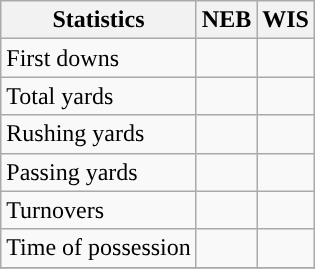<table class="wikitable" style="float: left;">
<tr>
<th>Statistics</th>
<th>NEB</th>
<th>WIS</th>
</tr>
<tr>
<td>First downs</td>
<td></td>
<td></td>
</tr>
<tr>
<td>Total yards</td>
<td></td>
<td></td>
</tr>
<tr>
<td>Rushing yards</td>
<td></td>
<td></td>
</tr>
<tr>
<td>Passing yards</td>
<td></td>
<td></td>
</tr>
<tr>
<td>Turnovers</td>
<td></td>
<td></td>
</tr>
<tr>
<td>Time of possession</td>
<td></td>
<td></td>
</tr>
<tr>
</tr>
</table>
